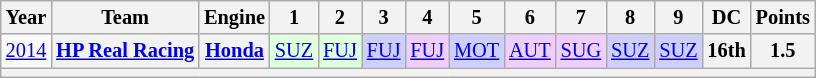<table class="wikitable" style="text-align:center; font-size:85%">
<tr>
<th>Year</th>
<th>Team</th>
<th>Engine</th>
<th>1</th>
<th>2</th>
<th>3</th>
<th>4</th>
<th>5</th>
<th>6</th>
<th>7</th>
<th>8</th>
<th>9</th>
<th>DC</th>
<th>Points</th>
</tr>
<tr>
<td><a href='#'>2014</a></td>
<th nowrap><a href='#'>HP Real Racing</a></th>
<th><a href='#'>Honda</a></th>
<td style="background:#DFFFDF;"><a href='#'>SUZ</a><br></td>
<td style="background:#DFFFDF;"><a href='#'>FUJ</a><br></td>
<td style="background:#CFCFFF;"><a href='#'>FUJ</a><br></td>
<td style="background:#EFCFFF;"><a href='#'>FUJ</a><br></td>
<td style="background:#CFCFFF;"><a href='#'>MOT</a><br></td>
<td style="background:#EFCFFF;"><a href='#'>AUT</a><br></td>
<td style="background:#EFCFFF;"><a href='#'>SUG</a><br></td>
<td style="background:#CFCFFF;"><a href='#'>SUZ</a><br></td>
<td style="background:#CFCFFF;"><a href='#'>SUZ</a><br></td>
<th>16th</th>
<th>1.5</th>
</tr>
<tr>
<th colspan="14"></th>
</tr>
</table>
